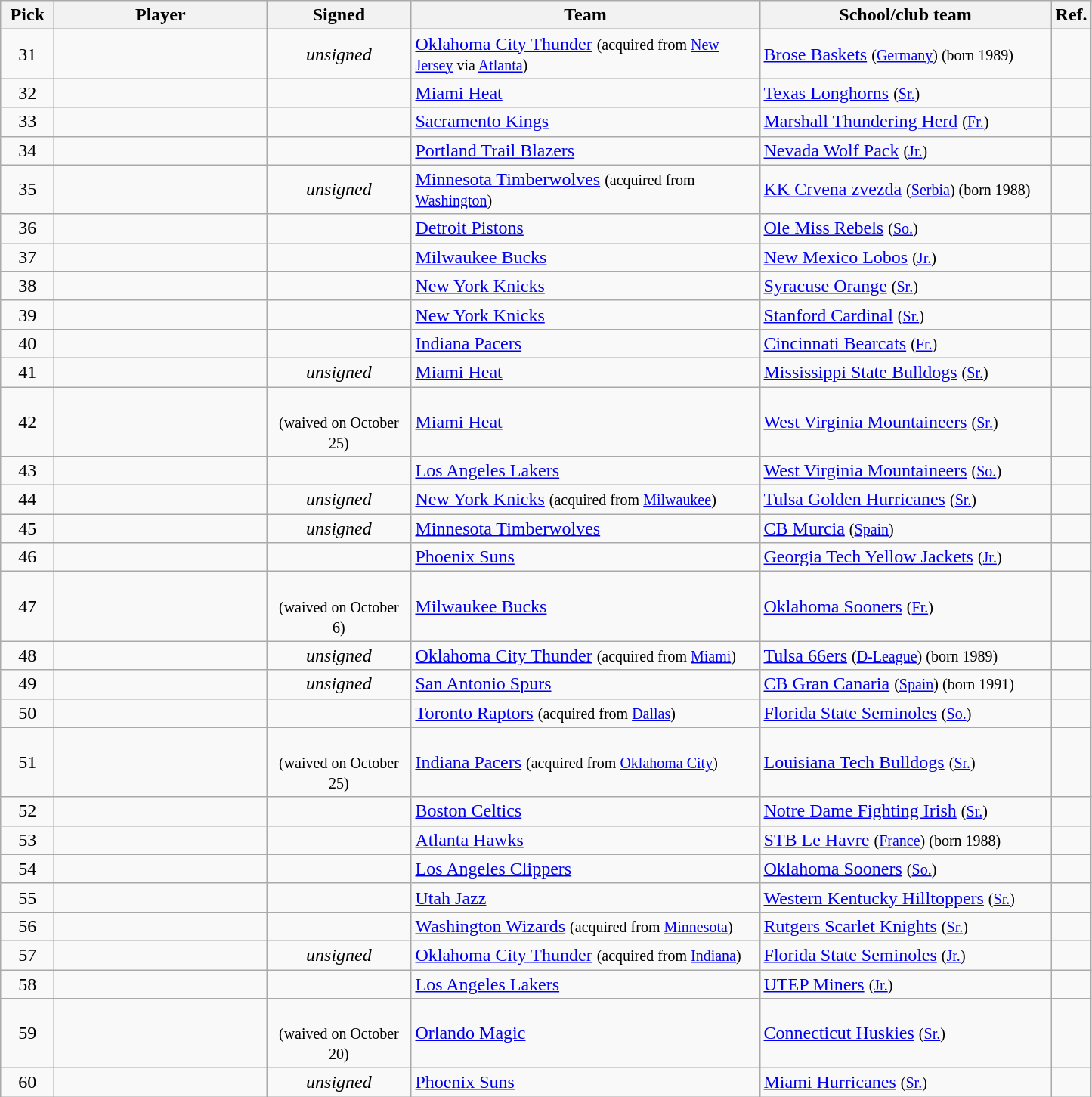<table class="wikitable sortable" style="text-align:left">
<tr>
<th style="width:40px">Pick</th>
<th style="width:180px">Player</th>
<th style="width:120px">Signed</th>
<th style="width:300px">Team</th>
<th style="width:250px">School/club team</th>
<th style="width:10px" class="unsortable">Ref.</th>
</tr>
<tr>
<td align=center>31</td>
<td> </td>
<td align=center><em>unsigned</em></td>
<td><a href='#'>Oklahoma City Thunder</a> <small>(acquired from <a href='#'>New Jersey</a> via <a href='#'>Atlanta</a>)</small></td>
<td><a href='#'>Brose Baskets</a> <small>(<a href='#'>Germany</a>) (born 1989)</small></td>
<td align=center></td>
</tr>
<tr>
<td align=center>32</td>
<td> </td>
<td align=center></td>
<td><a href='#'>Miami Heat</a></td>
<td><a href='#'>Texas Longhorns</a> <small>(<a href='#'>Sr.</a>)</small></td>
<td align=center></td>
</tr>
<tr>
<td align=center>33</td>
<td> </td>
<td align=center></td>
<td><a href='#'>Sacramento Kings</a></td>
<td><a href='#'>Marshall Thundering Herd</a> <small>(<a href='#'>Fr.</a>)</small></td>
<td align=center></td>
</tr>
<tr>
<td align=center>34</td>
<td> </td>
<td align=center></td>
<td><a href='#'>Portland Trail Blazers</a></td>
<td><a href='#'>Nevada Wolf Pack</a> <small>(<a href='#'>Jr.</a>)</small></td>
<td align=center></td>
</tr>
<tr>
<td align=center>35</td>
<td> </td>
<td align=center><em>unsigned</em></td>
<td><a href='#'>Minnesota Timberwolves</a> <small>(acquired from <a href='#'>Washington</a>)</small></td>
<td><a href='#'>KK Crvena zvezda</a> <small>(<a href='#'>Serbia</a>) (born 1988)</small></td>
<td align=center></td>
</tr>
<tr>
<td align=center>36</td>
<td> </td>
<td align=center></td>
<td><a href='#'>Detroit Pistons</a></td>
<td><a href='#'>Ole Miss Rebels</a> <small>(<a href='#'>So.</a>)</small></td>
<td align=center></td>
</tr>
<tr>
<td align=center>37</td>
<td> </td>
<td align=center></td>
<td><a href='#'>Milwaukee Bucks</a></td>
<td><a href='#'>New Mexico Lobos</a> <small>(<a href='#'>Jr.</a>)</small></td>
<td align=center></td>
</tr>
<tr>
<td align=center>38</td>
<td> </td>
<td align=center></td>
<td><a href='#'>New York Knicks</a></td>
<td><a href='#'>Syracuse Orange</a> <small>(<a href='#'>Sr.</a>)</small></td>
<td align=center></td>
</tr>
<tr>
<td align=center>39</td>
<td> </td>
<td align=center></td>
<td><a href='#'>New York Knicks</a></td>
<td><a href='#'>Stanford Cardinal</a> <small>(<a href='#'>Sr.</a>)</small></td>
<td align=center></td>
</tr>
<tr>
<td align=center>40</td>
<td> </td>
<td align=center></td>
<td><a href='#'>Indiana Pacers</a></td>
<td><a href='#'>Cincinnati Bearcats</a> <small>(<a href='#'>Fr.</a>)</small></td>
<td align=center></td>
</tr>
<tr>
<td align=center>41</td>
<td> </td>
<td align=center><em>unsigned</em></td>
<td><a href='#'>Miami Heat</a></td>
<td><a href='#'>Mississippi State Bulldogs</a> <small>(<a href='#'>Sr.</a>)</small></td>
<td align=center></td>
</tr>
<tr>
<td align=center>42</td>
<td> </td>
<td align=center><br><small>(waived on October 25)</small></td>
<td><a href='#'>Miami Heat</a></td>
<td><a href='#'>West Virginia Mountaineers</a> <small>(<a href='#'>Sr.</a>)</small></td>
<td align=center></td>
</tr>
<tr>
<td align=center>43</td>
<td> </td>
<td align=center></td>
<td><a href='#'>Los Angeles Lakers</a></td>
<td><a href='#'>West Virginia Mountaineers</a> <small>(<a href='#'>So.</a>)</small></td>
<td align=center></td>
</tr>
<tr>
<td align=center>44</td>
<td> </td>
<td align=center><em>unsigned</em></td>
<td><a href='#'>New York Knicks</a> <small>(acquired from <a href='#'>Milwaukee</a>)</small></td>
<td><a href='#'>Tulsa Golden Hurricanes</a> <small>(<a href='#'>Sr.</a>)</small></td>
<td align=center></td>
</tr>
<tr>
<td align=center>45</td>
<td> </td>
<td align=center><em>unsigned</em></td>
<td><a href='#'>Minnesota Timberwolves</a></td>
<td><a href='#'>CB Murcia</a> <small>(<a href='#'>Spain</a>)</small></td>
<td align=center></td>
</tr>
<tr>
<td align=center>46</td>
<td> </td>
<td align=center></td>
<td><a href='#'>Phoenix Suns</a></td>
<td><a href='#'>Georgia Tech Yellow Jackets</a> <small>(<a href='#'>Jr.</a>)</small></td>
<td align=center></td>
</tr>
<tr>
<td align=center>47</td>
<td> </td>
<td align=center><br><small>(waived on October 6)</small></td>
<td><a href='#'>Milwaukee Bucks</a></td>
<td><a href='#'>Oklahoma Sooners</a> <small>(<a href='#'>Fr.</a>)</small></td>
<td align=center></td>
</tr>
<tr>
<td align=center>48</td>
<td> </td>
<td align=center><em>unsigned</em></td>
<td><a href='#'>Oklahoma City Thunder</a> <small>(acquired from <a href='#'>Miami</a>)</small></td>
<td><a href='#'>Tulsa 66ers</a> <small>(<a href='#'>D-League</a>) (born 1989)</small></td>
<td align=center></td>
</tr>
<tr>
<td align=center>49</td>
<td> </td>
<td align=center><em>unsigned</em></td>
<td><a href='#'>San Antonio Spurs</a></td>
<td><a href='#'>CB Gran Canaria</a> <small>(<a href='#'>Spain</a>) (born 1991)</small></td>
<td align=center></td>
</tr>
<tr>
<td align=center>50</td>
<td> </td>
<td align=center></td>
<td><a href='#'>Toronto Raptors</a> <small>(acquired from <a href='#'>Dallas</a>)</small></td>
<td><a href='#'>Florida State Seminoles</a> <small>(<a href='#'>So.</a>)</small></td>
<td align=center></td>
</tr>
<tr>
<td align=center>51</td>
<td> </td>
<td align=center><br><small>(waived on October 25)</small></td>
<td><a href='#'>Indiana Pacers</a> <small>(acquired from <a href='#'>Oklahoma City</a>)</small></td>
<td><a href='#'>Louisiana Tech Bulldogs</a> <small>(<a href='#'>Sr.</a>)</small></td>
<td align=center></td>
</tr>
<tr>
<td align=center>52</td>
<td> </td>
<td align=center></td>
<td><a href='#'>Boston Celtics</a></td>
<td><a href='#'>Notre Dame Fighting Irish</a> <small>(<a href='#'>Sr.</a>)</small></td>
<td align=center></td>
</tr>
<tr>
<td align=center>53</td>
<td> </td>
<td align=center></td>
<td><a href='#'>Atlanta Hawks</a></td>
<td><a href='#'>STB Le Havre</a> <small>(<a href='#'>France</a>) (born 1988)</small></td>
<td align=center></td>
</tr>
<tr>
<td align=center>54</td>
<td> </td>
<td align=center></td>
<td><a href='#'>Los Angeles Clippers</a></td>
<td><a href='#'>Oklahoma Sooners</a> <small>(<a href='#'>So.</a>)</small></td>
<td align=center></td>
</tr>
<tr>
<td align=center>55</td>
<td> </td>
<td align=center></td>
<td><a href='#'>Utah Jazz</a></td>
<td><a href='#'>Western Kentucky Hilltoppers</a> <small>(<a href='#'>Sr.</a>)</small></td>
<td align=center></td>
</tr>
<tr>
<td align=center>56</td>
<td> </td>
<td align=center></td>
<td><a href='#'>Washington Wizards</a> <small>(acquired from <a href='#'>Minnesota</a>)</small></td>
<td><a href='#'>Rutgers Scarlet Knights</a> <small>(<a href='#'>Sr.</a>)</small></td>
<td align=center></td>
</tr>
<tr>
<td align=center>57</td>
<td> </td>
<td align=center><em>unsigned</em></td>
<td><a href='#'>Oklahoma City Thunder</a> <small>(acquired from <a href='#'>Indiana</a>)</small></td>
<td><a href='#'>Florida State Seminoles</a> <small>(<a href='#'>Jr.</a>)</small></td>
<td align=center></td>
</tr>
<tr>
<td align=center>58</td>
<td> </td>
<td align=center></td>
<td><a href='#'>Los Angeles Lakers</a></td>
<td><a href='#'>UTEP Miners</a> <small>(<a href='#'>Jr.</a>)</small></td>
<td align=center></td>
</tr>
<tr>
<td align=center>59</td>
<td> </td>
<td align=center><br><small>(waived on October 20)</small></td>
<td><a href='#'>Orlando Magic</a></td>
<td><a href='#'>Connecticut Huskies</a> <small>(<a href='#'>Sr.</a>)</small></td>
<td align=center></td>
</tr>
<tr>
<td align=center>60</td>
<td> </td>
<td align=center><em>unsigned</em></td>
<td><a href='#'>Phoenix Suns</a></td>
<td><a href='#'>Miami Hurricanes</a> <small>(<a href='#'>Sr.</a>)</small></td>
<td align=center></td>
</tr>
</table>
